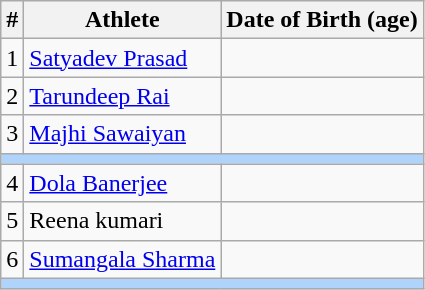<table class="wikitable">
<tr>
<th>#</th>
<th>Athlete</th>
<th>Date of Birth (age)</th>
</tr>
<tr>
<td>1</td>
<td><a href='#'>Satyadev Prasad</a></td>
<td></td>
</tr>
<tr>
<td>2</td>
<td><a href='#'>Tarundeep Rai</a></td>
<td></td>
</tr>
<tr>
<td>3</td>
<td><a href='#'>Majhi Sawaiyan</a></td>
<td></td>
</tr>
<tr ---->
<td colspan="9" bgcolor="#B0D3FB" align="left" bgcolor="#DFEDFD"></td>
</tr>
<tr ---->
<td>4</td>
<td><a href='#'>Dola Banerjee</a></td>
<td></td>
</tr>
<tr>
<td>5</td>
<td>Reena kumari</td>
<td></td>
</tr>
<tr>
<td>6</td>
<td><a href='#'>Sumangala Sharma</a></td>
<td></td>
</tr>
<tr ---->
<td colspan="9" bgcolor="#B0D3FB" align="left" bgcolor="#DFEDFD"></td>
</tr>
</table>
